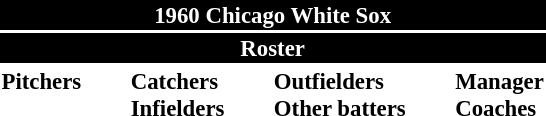<table class="toccolours" style="font-size: 95%;">
<tr>
<th colspan="10" style="background-color: black; color: white; text-align: center;">1960 Chicago White Sox</th>
</tr>
<tr>
<td colspan="10" style="background-color: black; color: white; text-align: center;"><strong>Roster</strong></td>
</tr>
<tr>
<td valign="top"><strong>Pitchers</strong><br>















</td>
<td width="25px"></td>
<td valign="top"><strong>Catchers</strong><br>




<strong>Infielders</strong>








</td>
<td width="25px"></td>
<td valign="top"><strong>Outfielders</strong><br>






<strong>Other batters</strong>
</td>
<td width="25px"></td>
<td valign="top"><strong>Manager</strong><br>
<strong>Coaches</strong>



</td>
</tr>
</table>
